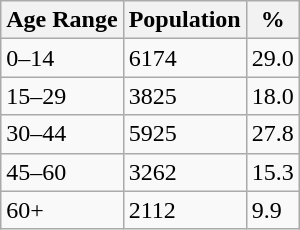<table class="wikitable sortable">
<tr>
<th>Age Range</th>
<th>Population</th>
<th>%</th>
</tr>
<tr>
<td>0–14</td>
<td>6174</td>
<td>29.0</td>
</tr>
<tr>
<td>15–29</td>
<td>3825</td>
<td>18.0</td>
</tr>
<tr>
<td>30–44</td>
<td>5925</td>
<td>27.8</td>
</tr>
<tr>
<td>45–60</td>
<td>3262</td>
<td>15.3</td>
</tr>
<tr>
<td>60+</td>
<td>2112</td>
<td>9.9</td>
</tr>
</table>
